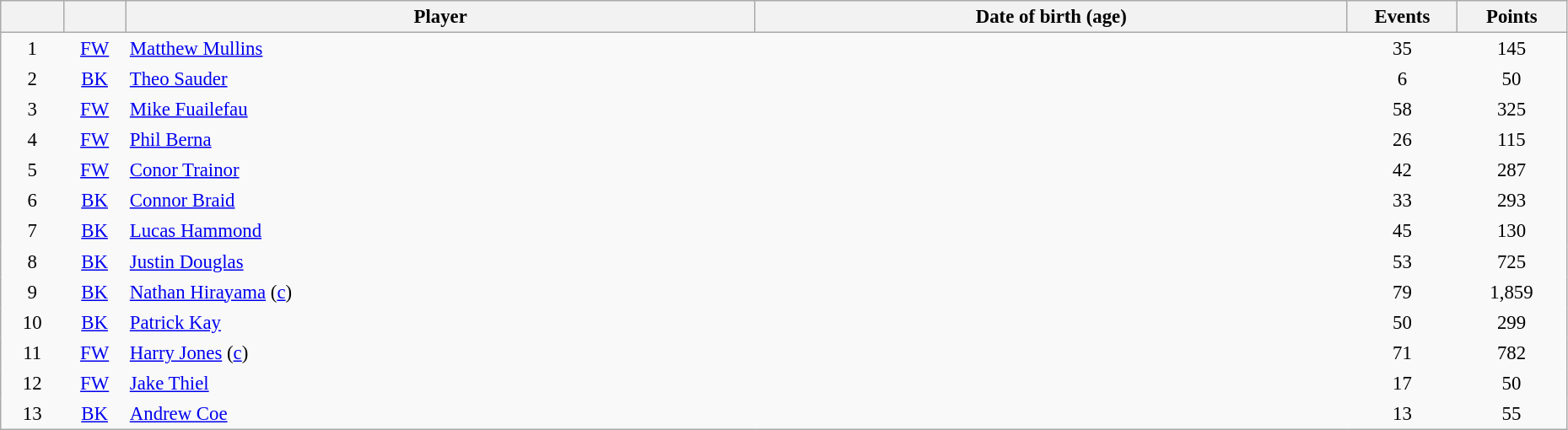<table class="sortable wikitable plainrowheaders" style="font-size:95%; width: 98%">
<tr>
<th scope="col" style="width:4%"></th>
<th scope="col" style="width:4%"></th>
<th scope="col">Player</th>
<th scope="col">Date of birth (age)</th>
<th scope="col" style="width:7%">Events</th>
<th scope="col" style="width:7%">Points</th>
</tr>
<tr>
<td style="text-align:center; border:0">1</td>
<td style="text-align:center; border:0"><a href='#'>FW</a></td>
<td style="text-align:left; border:0"><a href='#'>Matthew Mullins</a></td>
<td style="text-align:left; border:0"></td>
<td style="text-align:center; border:0">35</td>
<td style="text-align:center; border:0">145</td>
</tr>
<tr>
<td style="text-align:center; border:0">2</td>
<td style="text-align:center; border:0"><a href='#'>BK</a></td>
<td style="text-align:left; border:0"><a href='#'>Theo Sauder</a></td>
<td style="text-align:left; border:0"></td>
<td style="text-align:center; border:0">6</td>
<td style="text-align:center; border:0">50</td>
</tr>
<tr>
<td style="text-align:center; border:0">3</td>
<td style="text-align:center; border:0"><a href='#'>FW</a></td>
<td style="text-align:left; border:0"><a href='#'>Mike Fuailefau</a></td>
<td style="text-align:left; border:0"></td>
<td style="text-align:center; border:0">58</td>
<td style="text-align:center; border:0">325</td>
</tr>
<tr>
<td style="text-align:center; border:0">4</td>
<td style="text-align:center; border:0"><a href='#'>FW</a></td>
<td style="text-align:left; border:0"><a href='#'>Phil Berna</a></td>
<td style="text-align:left; border:0"></td>
<td style="text-align:center; border:0">26</td>
<td style="text-align:center; border:0">115</td>
</tr>
<tr>
<td style="text-align:center; border:0">5</td>
<td style="text-align:center; border:0"><a href='#'>FW</a></td>
<td style="text-align:left; border:0"><a href='#'>Conor Trainor</a></td>
<td style="text-align:left; border:0"></td>
<td style="text-align:center; border:0">42</td>
<td style="text-align:center; border:0">287</td>
</tr>
<tr>
<td style="text-align:center; border:0">6</td>
<td style="text-align:center; border:0"><a href='#'>BK</a></td>
<td style="text-align:left; border:0"><a href='#'>Connor Braid</a></td>
<td style="text-align:left; border:0"></td>
<td style="text-align:center; border:0">33</td>
<td style="text-align:center; border:0">293</td>
</tr>
<tr>
<td style="text-align:center; border:0">7</td>
<td style="text-align:center; border:0"><a href='#'>BK</a></td>
<td style="text-align:left; border:0"><a href='#'>Lucas Hammond</a></td>
<td style="text-align:left; border:0"></td>
<td style="text-align:center; border:0">45</td>
<td style="text-align:center; border:0">130</td>
</tr>
<tr>
<td style="text-align:center; border:0">8</td>
<td style="text-align:center; border:0"><a href='#'>BK</a></td>
<td style="text-align:left; border:0"><a href='#'>Justin Douglas</a></td>
<td style="text-align:left; border:0"></td>
<td style="text-align:center; border:0">53</td>
<td style="text-align:center; border:0">725</td>
</tr>
<tr>
<td style="text-align:center; border:0">9</td>
<td style="text-align:center; border:0"><a href='#'>BK</a></td>
<td style="text-align:left; border:0"><a href='#'>Nathan Hirayama</a> (<a href='#'>c</a>)</td>
<td style="text-align:left; border:0"></td>
<td style="text-align:center; border:0">79</td>
<td style="text-align:center; border:0">1,859</td>
</tr>
<tr>
<td style="text-align:center; border:0">10</td>
<td style="text-align:center; border:0"><a href='#'>BK</a></td>
<td style="text-align:left; border:0"><a href='#'>Patrick Kay</a></td>
<td style="text-align:left; border:0"></td>
<td style="text-align:center; border:0">50</td>
<td style="text-align:center; border:0">299</td>
</tr>
<tr>
<td style="text-align:center; border:0">11</td>
<td style="text-align:center; border:0"><a href='#'>FW</a></td>
<td style="text-align:left; border:0"><a href='#'>Harry Jones</a> (<a href='#'>c</a>)</td>
<td style="text-align:left; border:0"></td>
<td style="text-align:center; border:0">71</td>
<td style="text-align:center; border:0">782</td>
</tr>
<tr>
<td style="text-align:center; border:0">12</td>
<td style="text-align:center; border:0"><a href='#'>FW</a></td>
<td style="text-align:left; border:0"><a href='#'>Jake Thiel</a></td>
<td style="text-align:left; border:0"></td>
<td style="text-align:center; border:0">17</td>
<td style="text-align:center; border:0">50</td>
</tr>
<tr>
<td style="text-align:center; border:0">13</td>
<td style="text-align:center; border:0"><a href='#'>BK</a></td>
<td style="text-align:left; border:0"><a href='#'>Andrew Coe</a></td>
<td style="text-align:left; border:0"></td>
<td style="text-align:center; border:0">13</td>
<td style="text-align:center; border:0">55</td>
</tr>
</table>
